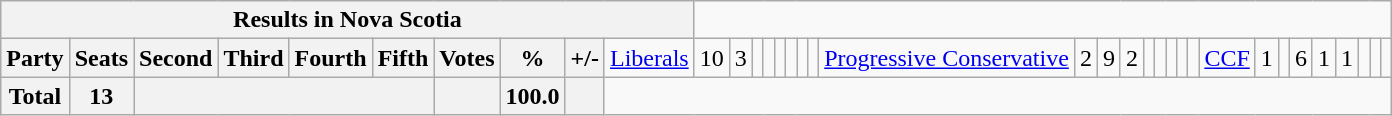<table class="wikitable">
<tr>
<th colspan=11>Results in Nova Scotia</th>
</tr>
<tr>
<th colspan=2>Party</th>
<th>Seats</th>
<th>Second</th>
<th>Third</th>
<th>Fourth</th>
<th>Fifth</th>
<th>Votes</th>
<th>%</th>
<th>+/-<br></th>
<td><a href='#'>Liberals</a></td>
<td align="right">10</td>
<td align="right">3</td>
<td align="right"></td>
<td align="right"></td>
<td align="right"></td>
<td align="right"></td>
<td align="right"></td>
<td align="right"><br></td>
<td><a href='#'>Progressive Conservative</a></td>
<td align="right">2</td>
<td align="right">9</td>
<td align="right">2</td>
<td align="right"></td>
<td align="right"></td>
<td align="right"></td>
<td align="right"></td>
<td align="right"><br></td>
<td><a href='#'>CCF</a></td>
<td align="right">1</td>
<td align="right"></td>
<td align="right">6</td>
<td align="right">1</td>
<td align="right">1</td>
<td align="right"></td>
<td align="right"></td>
<td align="right"></td>
</tr>
<tr>
<th colspan="2">Total</th>
<th>13</th>
<th colspan="4"></th>
<th></th>
<th>100.0</th>
<th></th>
</tr>
</table>
